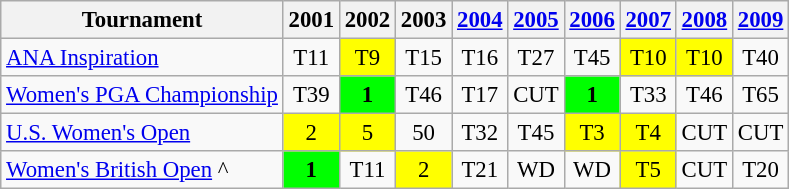<table class="wikitable" style="font-size:95%;text-align:center;">
<tr>
<th>Tournament</th>
<th>2001</th>
<th>2002</th>
<th>2003</th>
<th><a href='#'>2004</a></th>
<th><a href='#'>2005</a></th>
<th><a href='#'>2006</a></th>
<th><a href='#'>2007</a></th>
<th><a href='#'>2008</a></th>
<th><a href='#'>2009</a></th>
</tr>
<tr>
<td align=left><a href='#'>ANA Inspiration</a></td>
<td>T11</td>
<td style="background:yellow;">T9</td>
<td>T15</td>
<td>T16</td>
<td>T27</td>
<td>T45</td>
<td style="background:yellow;">T10</td>
<td style="background:yellow;">T10</td>
<td>T40</td>
</tr>
<tr>
<td align=left><a href='#'>Women's PGA Championship</a></td>
<td>T39</td>
<td style="background:lime;"><strong>1</strong></td>
<td>T46</td>
<td>T17</td>
<td>CUT</td>
<td style="background:lime;"><strong>1</strong></td>
<td>T33</td>
<td>T46</td>
<td>T65</td>
</tr>
<tr>
<td align=left><a href='#'>U.S. Women's Open</a></td>
<td style="background:yellow;">2</td>
<td style="background:yellow;">5</td>
<td>50</td>
<td>T32</td>
<td>T45</td>
<td style="background:yellow;">T3</td>
<td style="background:yellow;">T4</td>
<td>CUT</td>
<td>CUT</td>
</tr>
<tr>
<td align=left><a href='#'>Women's British Open</a> ^</td>
<td style="background:lime;"><strong>1</strong></td>
<td>T11</td>
<td style="background:yellow;">2</td>
<td>T21</td>
<td>WD</td>
<td>WD</td>
<td style="background:yellow;">T5</td>
<td>CUT</td>
<td>T20</td>
</tr>
</table>
